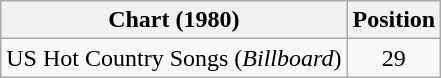<table class="wikitable">
<tr>
<th>Chart (1980)</th>
<th>Position</th>
</tr>
<tr>
<td>US Hot Country Songs (<em>Billboard</em>)</td>
<td align="center">29</td>
</tr>
</table>
